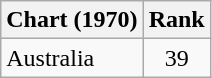<table class="wikitable">
<tr>
<th>Chart (1970)</th>
<th style="text-align:center;">Rank</th>
</tr>
<tr>
<td>Australia</td>
<td style="text-align:center;">39</td>
</tr>
</table>
